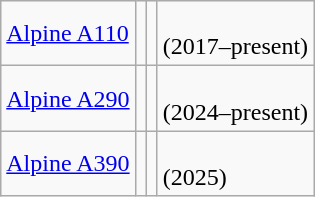<table class="wikitable">
<tr>
<td><a href='#'>Alpine A110</a></td>
<td></td>
<td></td>
<td><br>(2017–present)</td>
</tr>
<tr>
<td><a href='#'>Alpine A290</a></td>
<td></td>
<td></td>
<td><br>(2024–present)</td>
</tr>
<tr>
<td><a href='#'>Alpine A390</a></td>
<td></td>
<td></td>
<td><br>(2025)</td>
</tr>
</table>
